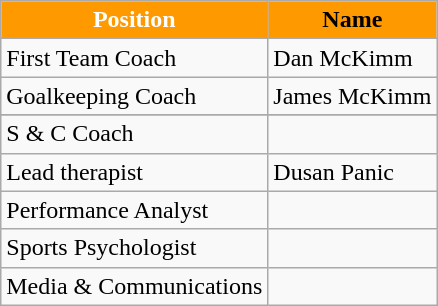<table class="wikitable">
<tr>
<th style="background:#FF9900; color:white;" scope="col">Position</th>
<th style="background:#FF9900; color:black;" scope="col">Name</th>
</tr>
<tr>
<td>First Team Coach</td>
<td>Dan McKimm</td>
</tr>
<tr>
<td>Goalkeeping Coach</td>
<td>James McKimm</td>
</tr>
<tr>
</tr>
<tr>
<td>S & C Coach</td>
<td></td>
</tr>
<tr>
<td>Lead therapist</td>
<td>Dusan Panic</td>
</tr>
<tr>
<td>Performance Analyst</td>
<td></td>
</tr>
<tr>
<td>Sports Psychologist</td>
<td></td>
</tr>
<tr>
<td>Media & Communications</td>
<td></td>
</tr>
</table>
